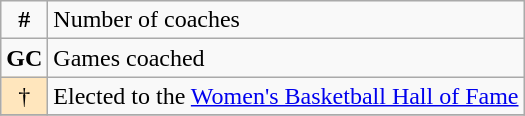<table class="wikitable">
<tr>
<td align="center"><strong>#</strong></td>
<td>Number of coaches </td>
</tr>
<tr>
<td><strong>GC</strong></td>
<td>Games coached</td>
</tr>
<tr>
<td bgcolor="#FFE6BD" align="center">†</td>
<td>Elected to the <a href='#'>Women's Basketball Hall of Fame</a></td>
</tr>
<tr>
</tr>
</table>
